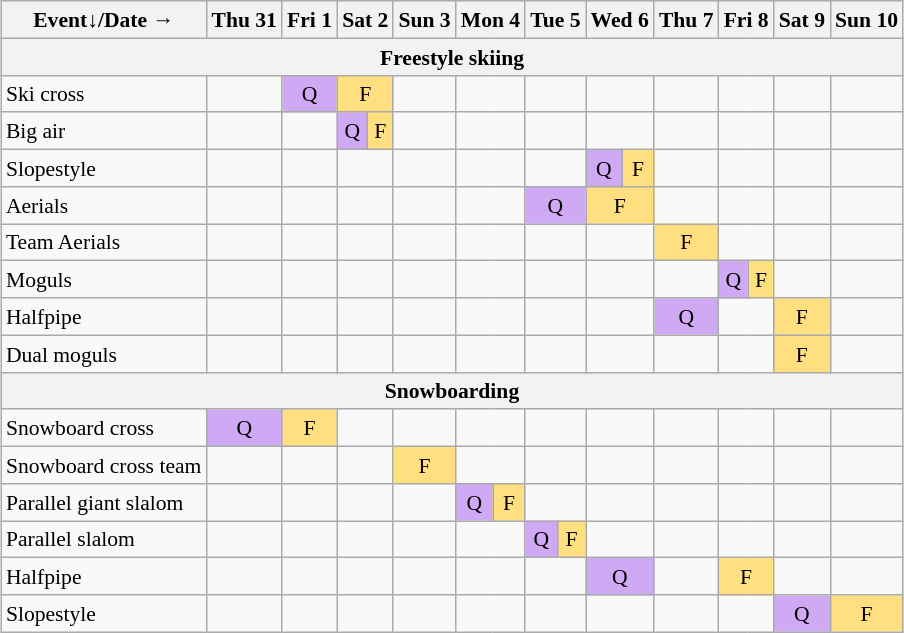<table class="wikitable" style="margin:0.5em auto; font-size:90%; line-height:1.25em;">
<tr style="text-align:center;">
<th>Event↓/Date →</th>
<th>Thu 31</th>
<th>Fri 1</th>
<th colspan=2>Sat 2</th>
<th>Sun 3</th>
<th colspan=2>Mon 4</th>
<th colspan=2>Tue 5</th>
<th colspan=2>Wed 6</th>
<th>Thu 7</th>
<th colspan=2>Fri 8</th>
<th>Sat 9</th>
<th>Sun 10</th>
</tr>
<tr>
<th colspan="17">Freestyle skiing</th>
</tr>
<tr style="text-align:center;">
<td style="text-align:left;">Ski cross</td>
<td></td>
<td style="background-color:#D0A9F5;">Q</td>
<td colspan=2 style="background-color:#FFDF80;">F</td>
<td></td>
<td colspan=2></td>
<td colspan=2></td>
<td colspan=2></td>
<td></td>
<td colspan=2></td>
<td></td>
<td></td>
</tr>
<tr style="text-align:center;">
<td style="text-align:left;">Big air</td>
<td></td>
<td></td>
<td style="background-color:#D0A9F5;">Q</td>
<td style="background-color:#FFDF80;">F</td>
<td></td>
<td colspan=2></td>
<td colspan=2></td>
<td colspan=2></td>
<td></td>
<td colspan=2></td>
<td></td>
<td></td>
</tr>
<tr style="text-align:center;">
<td style="text-align:left;">Slopestyle</td>
<td></td>
<td></td>
<td colspan=2></td>
<td></td>
<td colspan=2></td>
<td colspan=2></td>
<td style="background-color:#D0A9F5;">Q</td>
<td style="background-color:#FFDF80;">F</td>
<td></td>
<td colspan=2></td>
<td></td>
<td></td>
</tr>
<tr style="text-align:center;">
<td style="text-align:left;">Aerials</td>
<td></td>
<td></td>
<td colspan=2></td>
<td></td>
<td colspan=2></td>
<td colspan=2 style="background-color:#D0A9F5;">Q</td>
<td colspan=2 style="background-color:#FFDF80;">F</td>
<td></td>
<td colspan=2></td>
<td></td>
<td></td>
</tr>
<tr style="text-align:center;">
<td style="text-align:left;">Team Aerials</td>
<td></td>
<td></td>
<td colspan=2></td>
<td></td>
<td colspan=2></td>
<td colspan=2></td>
<td colspan=2></td>
<td style="background-color:#FFDF80;">F</td>
<td colspan=2></td>
<td></td>
<td></td>
</tr>
<tr style="text-align:center;">
<td style="text-align:left;">Moguls</td>
<td></td>
<td></td>
<td colspan=2></td>
<td></td>
<td colspan=2></td>
<td colspan=2></td>
<td colspan=2></td>
<td></td>
<td style="background-color:#D0A9F5;">Q</td>
<td style="background-color:#FFDF80;">F</td>
<td></td>
<td></td>
</tr>
<tr style="text-align:center;">
<td style="text-align:left;">Halfpipe</td>
<td></td>
<td></td>
<td colspan=2></td>
<td></td>
<td colspan=2></td>
<td colspan=2></td>
<td colspan=2></td>
<td style="background-color:#D0A9F5;">Q</td>
<td colspan=2></td>
<td style="background-color:#FFDF80;">F</td>
<td></td>
</tr>
<tr style="text-align:center;">
<td style="text-align:left;">Dual moguls</td>
<td></td>
<td></td>
<td colspan=2></td>
<td></td>
<td colspan=2></td>
<td colspan=2></td>
<td colspan=2></td>
<td></td>
<td colspan=2></td>
<td style="background-color:#FFDF80;">F</td>
<td></td>
</tr>
<tr>
<th colspan="17">Snowboarding</th>
</tr>
<tr style="text-align:center;">
<td style="text-align:left;">Snowboard cross</td>
<td style="background-color:#D0A9F5;">Q</td>
<td style="background-color:#FFDF80;">F</td>
<td colspan=2></td>
<td></td>
<td colspan=2></td>
<td colspan=2></td>
<td colspan=2></td>
<td></td>
<td colspan=2></td>
<td></td>
<td></td>
</tr>
<tr style="text-align:center;">
<td style="text-align:left;">Snowboard cross team</td>
<td></td>
<td></td>
<td colspan=2></td>
<td style="background-color:#FFDF80;">F</td>
<td colspan=2></td>
<td colspan=2></td>
<td colspan=2></td>
<td></td>
<td colspan=2></td>
<td></td>
<td></td>
</tr>
<tr style="text-align:center;">
<td style="text-align:left;">Parallel giant slalom</td>
<td></td>
<td></td>
<td colspan=2></td>
<td></td>
<td style="background-color:#D0A9F5;">Q</td>
<td style="background-color:#FFDF80;">F</td>
<td colspan=2></td>
<td colspan=2></td>
<td></td>
<td colspan=2></td>
<td></td>
<td></td>
</tr>
<tr style="text-align:center;">
<td style="text-align:left;">Parallel slalom</td>
<td></td>
<td></td>
<td colspan=2></td>
<td></td>
<td colspan=2></td>
<td style="background-color:#D0A9F5;">Q</td>
<td style="background-color:#FFDF80;">F</td>
<td colspan=2></td>
<td></td>
<td colspan=2></td>
<td></td>
<td></td>
</tr>
<tr style="text-align:center;">
<td style="text-align:left;">Halfpipe</td>
<td></td>
<td></td>
<td colspan=2></td>
<td></td>
<td colspan=2></td>
<td colspan=2></td>
<td colspan=2 style="background-color:#D0A9F5;">Q</td>
<td></td>
<td colspan=2 style="background-color:#FFDF80;">F</td>
<td></td>
<td></td>
</tr>
<tr style="text-align:center;">
<td style="text-align:left;">Slopestyle</td>
<td></td>
<td></td>
<td colspan=2></td>
<td></td>
<td colspan=2></td>
<td colspan=2></td>
<td colspan=2></td>
<td></td>
<td colspan=2></td>
<td style="background-color:#D0A9F5;">Q</td>
<td style="background-color:#FFDF80;">F</td>
</tr>
</table>
